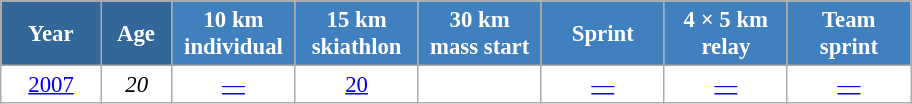<table class="wikitable" style="font-size:95%; text-align:center; border:grey solid 1px; border-collapse:collapse; background:#ffffff;">
<tr>
<th style="background-color:#369; color:white; width:60px;"> Year </th>
<th style="background-color:#369; color:white; width:40px;"> Age </th>
<th style="background-color:#4180be; color:white; width:75px;"> 10 km <br> individual </th>
<th style="background-color:#4180be; color:white; width:75px;"> 15 km <br> skiathlon </th>
<th style="background-color:#4180be; color:white; width:75px;"> 30 km <br> mass start </th>
<th style="background-color:#4180be; color:white; width:75px;"> Sprint </th>
<th style="background-color:#4180be; color:white; width:75px;"> 4 × 5 km <br> relay </th>
<th style="background-color:#4180be; color:white; width:75px;"> Team <br> sprint </th>
</tr>
<tr>
<td><a href='#'>2007</a></td>
<td><em>20</em></td>
<td><a href='#'>—</a></td>
<td><a href='#'>20</a></td>
<td><a href='#'></a></td>
<td><a href='#'>—</a></td>
<td><a href='#'>—</a></td>
<td><a href='#'>—</a></td>
</tr>
</table>
